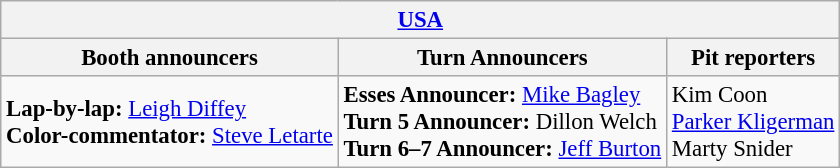<table class="wikitable" style="font-size: 95%">
<tr>
<th colspan="3"><a href='#'>USA</a></th>
</tr>
<tr>
<th>Booth announcers</th>
<th>Turn Announcers</th>
<th>Pit reporters</th>
</tr>
<tr>
<td><strong>Lap-by-lap:</strong> <a href='#'>Leigh Diffey</a><br><strong>Color-commentator:</strong> <a href='#'>Steve Letarte</a></td>
<td><strong>Esses Announcer:</strong> <a href='#'>Mike Bagley</a><br><strong>Turn 5 Announcer:</strong> Dillon Welch<br><strong>Turn 6–7 Announcer:</strong> <a href='#'>Jeff Burton</a></td>
<td>Kim Coon<br><a href='#'>Parker Kligerman</a><br>Marty Snider</td>
</tr>
</table>
